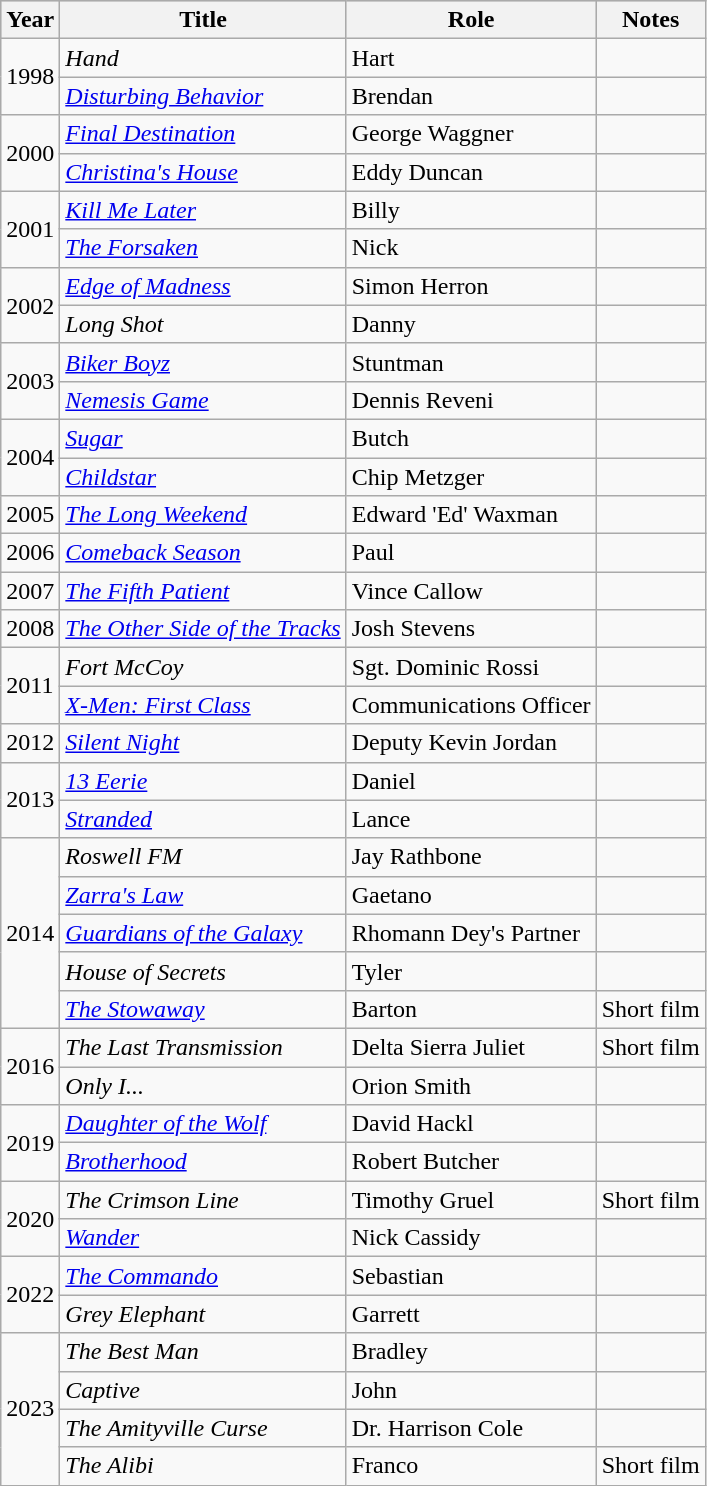<table class="wikitable sortable">
<tr style="background:#ccc; text-align:center;">
<th>Year</th>
<th>Title</th>
<th>Role</th>
<th class="unsortable">Notes</th>
</tr>
<tr>
<td rowspan="2">1998</td>
<td><em>Hand</em></td>
<td>Hart</td>
<td></td>
</tr>
<tr>
<td><em><a href='#'>Disturbing Behavior</a></em></td>
<td>Brendan</td>
<td></td>
</tr>
<tr>
<td rowspan="2">2000</td>
<td><em><a href='#'>Final Destination</a></em></td>
<td>George Waggner</td>
<td></td>
</tr>
<tr>
<td><em><a href='#'>Christina's House</a></em></td>
<td>Eddy Duncan</td>
<td></td>
</tr>
<tr>
<td rowspan="2">2001</td>
<td><em><a href='#'>Kill Me Later</a></em></td>
<td>Billy</td>
<td></td>
</tr>
<tr>
<td data-sort-value="Forsaken, The"><em><a href='#'>The Forsaken</a></em></td>
<td>Nick</td>
<td></td>
</tr>
<tr>
<td rowspan="2">2002</td>
<td><em><a href='#'>Edge of Madness</a></em></td>
<td>Simon Herron</td>
<td></td>
</tr>
<tr>
<td><em>Long Shot</em></td>
<td>Danny</td>
<td></td>
</tr>
<tr>
<td rowspan="2">2003</td>
<td><em><a href='#'>Biker Boyz</a></em></td>
<td>Stuntman</td>
<td></td>
</tr>
<tr>
<td><em><a href='#'>Nemesis Game</a></em></td>
<td>Dennis Reveni</td>
<td></td>
</tr>
<tr>
<td rowspan="2">2004</td>
<td><em><a href='#'>Sugar</a></em></td>
<td>Butch</td>
<td></td>
</tr>
<tr>
<td><em><a href='#'>Childstar</a></em></td>
<td>Chip Metzger</td>
<td></td>
</tr>
<tr>
<td>2005</td>
<td data-sort-value="Long Weekend, The"><em><a href='#'>The Long Weekend</a></em></td>
<td>Edward 'Ed' Waxman</td>
<td></td>
</tr>
<tr>
<td>2006</td>
<td><em><a href='#'>Comeback Season</a></em></td>
<td>Paul</td>
<td></td>
</tr>
<tr>
<td>2007</td>
<td data-sort-value="Fifth Patient, The"><em><a href='#'>The Fifth Patient</a></em></td>
<td>Vince Callow</td>
<td></td>
</tr>
<tr>
<td>2008</td>
<td data-sort-value="Other Side of the Tracks, The"><em><a href='#'>The Other Side of the Tracks</a></em></td>
<td>Josh Stevens</td>
<td></td>
</tr>
<tr>
<td rowspan="2">2011</td>
<td><em>Fort McCoy</em></td>
<td>Sgt. Dominic Rossi</td>
<td></td>
</tr>
<tr>
<td><em><a href='#'>X-Men: First Class</a></em></td>
<td>Communications Officer</td>
<td></td>
</tr>
<tr>
<td>2012</td>
<td><em><a href='#'>Silent Night</a></em></td>
<td>Deputy Kevin Jordan</td>
<td></td>
</tr>
<tr>
<td rowspan="2">2013</td>
<td><em><a href='#'>13 Eerie</a></em></td>
<td>Daniel</td>
<td></td>
</tr>
<tr>
<td><em><a href='#'>Stranded</a></em></td>
<td>Lance</td>
<td></td>
</tr>
<tr>
<td rowspan="5">2014</td>
<td><em>Roswell FM</em></td>
<td>Jay Rathbone</td>
<td></td>
</tr>
<tr>
<td><em><a href='#'>Zarra's Law</a></em></td>
<td>Gaetano</td>
<td></td>
</tr>
<tr>
<td><em><a href='#'>Guardians of the Galaxy</a></em></td>
<td>Rhomann Dey's Partner</td>
<td></td>
</tr>
<tr>
<td><em>House of Secrets</em></td>
<td>Tyler</td>
<td></td>
</tr>
<tr>
<td data-sort-value="Stowaway, The"><em><a href='#'>The Stowaway</a></em></td>
<td>Barton</td>
<td>Short film</td>
</tr>
<tr>
<td rowspan="2">2016</td>
<td data-sort-value="last transmission, The"><em>The Last Transmission</em></td>
<td>Delta Sierra Juliet</td>
<td>Short film</td>
</tr>
<tr>
<td><em>Only I...</em></td>
<td>Orion Smith</td>
<td></td>
</tr>
<tr>
<td rowspan="2">2019</td>
<td><em><a href='#'>Daughter of the Wolf</a></em></td>
<td>David Hackl</td>
<td></td>
</tr>
<tr>
<td><em><a href='#'>Brotherhood</a></em></td>
<td>Robert Butcher</td>
<td></td>
</tr>
<tr>
<td rowspan="2">2020</td>
<td><em>The Crimson Line</em></td>
<td>Timothy Gruel</td>
<td>Short film</td>
</tr>
<tr>
<td><em><a href='#'>Wander</a></em></td>
<td>Nick Cassidy</td>
<td></td>
</tr>
<tr>
<td rowspan="2">2022</td>
<td><em><a href='#'>The Commando</a></em></td>
<td>Sebastian</td>
<td></td>
</tr>
<tr>
<td><em>Grey Elephant</em></td>
<td>Garrett</td>
<td></td>
</tr>
<tr>
<td rowspan="4">2023</td>
<td><em>The Best Man</em></td>
<td>Bradley</td>
<td></td>
</tr>
<tr>
<td><em>Captive</em></td>
<td>John</td>
<td></td>
</tr>
<tr>
<td data-sort-value="Amityville Curse, The"><em>The Amityville Curse</em></td>
<td>Dr. Harrison Cole</td>
<td></td>
</tr>
<tr>
<td><em>The Alibi</em></td>
<td>Franco</td>
<td>Short film</td>
</tr>
</table>
